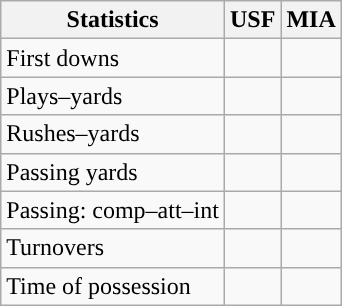<table class="wikitable" style="float:left">
<tr>
<th>Statistics</th>
<th>USF</th>
<th>MIA</th>
</tr>
<tr>
<td>First downs</td>
<td></td>
<td></td>
</tr>
<tr>
<td>Plays–yards</td>
<td></td>
<td></td>
</tr>
<tr>
<td>Rushes–yards</td>
<td></td>
<td></td>
</tr>
<tr>
<td>Passing yards</td>
<td></td>
<td></td>
</tr>
<tr>
<td>Passing: comp–att–int</td>
<td></td>
<td></td>
</tr>
<tr>
<td>Turnovers</td>
<td></td>
<td></td>
</tr>
<tr>
<td>Time of possession</td>
<td></td>
<td></td>
</tr>
</table>
